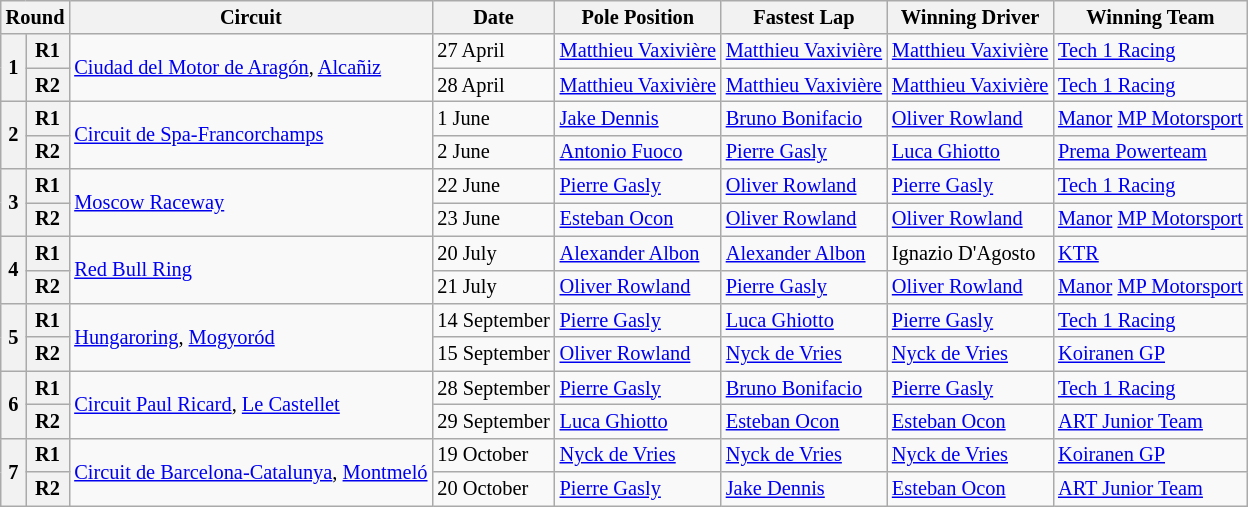<table class="wikitable" style="font-size: 85%">
<tr>
<th colspan=2>Round</th>
<th>Circuit</th>
<th>Date</th>
<th>Pole Position</th>
<th>Fastest Lap</th>
<th>Winning Driver</th>
<th>Winning Team</th>
</tr>
<tr>
<th rowspan=2>1</th>
<th>R1</th>
<td rowspan=2> <a href='#'>Ciudad del Motor de Aragón</a>, <a href='#'>Alcañiz</a></td>
<td>27 April</td>
<td nowrap> <a href='#'>Matthieu Vaxivière</a></td>
<td nowrap> <a href='#'>Matthieu Vaxivière</a></td>
<td nowrap> <a href='#'>Matthieu Vaxivière</a></td>
<td> <a href='#'>Tech 1 Racing</a></td>
</tr>
<tr>
<th>R2</th>
<td>28 April</td>
<td> <a href='#'>Matthieu Vaxivière</a></td>
<td> <a href='#'>Matthieu Vaxivière</a></td>
<td> <a href='#'>Matthieu Vaxivière</a></td>
<td> <a href='#'>Tech 1 Racing</a></td>
</tr>
<tr>
<th rowspan=2>2</th>
<th>R1</th>
<td rowspan=2> <a href='#'>Circuit de Spa-Francorchamps</a></td>
<td>1 June</td>
<td> <a href='#'>Jake Dennis</a></td>
<td> <a href='#'>Bruno Bonifacio</a></td>
<td> <a href='#'>Oliver Rowland</a></td>
<td nowrap> <a href='#'>Manor</a> <a href='#'>MP Motorsport</a></td>
</tr>
<tr>
<th>R2</th>
<td>2 June</td>
<td> <a href='#'>Antonio Fuoco</a></td>
<td> <a href='#'>Pierre Gasly</a></td>
<td> <a href='#'>Luca Ghiotto</a></td>
<td> <a href='#'>Prema Powerteam</a></td>
</tr>
<tr>
<th rowspan=2>3</th>
<th>R1</th>
<td rowspan=2> <a href='#'>Moscow Raceway</a></td>
<td>22 June</td>
<td> <a href='#'>Pierre Gasly</a></td>
<td> <a href='#'>Oliver Rowland</a></td>
<td> <a href='#'>Pierre Gasly</a></td>
<td> <a href='#'>Tech 1 Racing</a></td>
</tr>
<tr>
<th>R2</th>
<td>23 June</td>
<td> <a href='#'>Esteban Ocon</a></td>
<td> <a href='#'>Oliver Rowland</a></td>
<td> <a href='#'>Oliver Rowland</a></td>
<td> <a href='#'>Manor</a> <a href='#'>MP Motorsport</a></td>
</tr>
<tr>
<th rowspan=2>4</th>
<th>R1</th>
<td rowspan=2> <a href='#'>Red Bull Ring</a></td>
<td>20 July</td>
<td> <a href='#'>Alexander Albon</a></td>
<td> <a href='#'>Alexander Albon</a></td>
<td> Ignazio D'Agosto</td>
<td> <a href='#'>KTR</a></td>
</tr>
<tr>
<th>R2</th>
<td>21 July</td>
<td> <a href='#'>Oliver Rowland</a></td>
<td> <a href='#'>Pierre Gasly</a></td>
<td> <a href='#'>Oliver Rowland</a></td>
<td> <a href='#'>Manor</a> <a href='#'>MP Motorsport</a></td>
</tr>
<tr>
<th rowspan=2>5</th>
<th>R1</th>
<td rowspan=2> <a href='#'>Hungaroring</a>, <a href='#'>Mogyoród</a></td>
<td>14 September</td>
<td> <a href='#'>Pierre Gasly</a></td>
<td> <a href='#'>Luca Ghiotto</a></td>
<td> <a href='#'>Pierre Gasly</a></td>
<td> <a href='#'>Tech 1 Racing</a></td>
</tr>
<tr>
<th>R2</th>
<td>15 September</td>
<td> <a href='#'>Oliver Rowland</a></td>
<td> <a href='#'>Nyck de Vries</a></td>
<td> <a href='#'>Nyck de Vries</a></td>
<td> <a href='#'>Koiranen GP</a></td>
</tr>
<tr>
<th rowspan=2>6</th>
<th>R1</th>
<td rowspan=2> <a href='#'>Circuit Paul Ricard</a>, <a href='#'>Le Castellet</a></td>
<td>28 September</td>
<td> <a href='#'>Pierre Gasly</a></td>
<td> <a href='#'>Bruno Bonifacio</a></td>
<td> <a href='#'>Pierre Gasly</a></td>
<td> <a href='#'>Tech 1 Racing</a></td>
</tr>
<tr>
<th>R2</th>
<td nowrap>29 September</td>
<td> <a href='#'>Luca Ghiotto</a></td>
<td> <a href='#'>Esteban Ocon</a></td>
<td> <a href='#'>Esteban Ocon</a></td>
<td> <a href='#'>ART Junior Team</a></td>
</tr>
<tr>
<th rowspan=2>7</th>
<th>R1</th>
<td rowspan=2 nowrap> <a href='#'>Circuit de Barcelona-Catalunya</a>, <a href='#'>Montmeló</a></td>
<td>19 October</td>
<td> <a href='#'>Nyck de Vries</a></td>
<td> <a href='#'>Nyck de Vries</a></td>
<td> <a href='#'>Nyck de Vries</a></td>
<td> <a href='#'>Koiranen GP</a></td>
</tr>
<tr>
<th>R2</th>
<td>20 October</td>
<td> <a href='#'>Pierre Gasly</a></td>
<td> <a href='#'>Jake Dennis</a></td>
<td> <a href='#'>Esteban Ocon</a></td>
<td> <a href='#'>ART Junior Team</a></td>
</tr>
</table>
